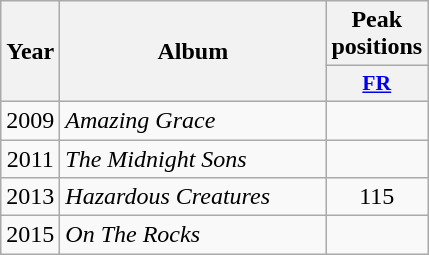<table class="wikitable">
<tr>
<th align="center" rowspan="2" width="10">Year</th>
<th align="center" rowspan="2" width="170">Album</th>
<th align="center" colspan="1" width="30">Peak positions</th>
</tr>
<tr>
<th scope="col" style="width:3em;font-size:90%;"><a href='#'>FR</a><br></th>
</tr>
<tr>
<td align="center" rowspan="1">2009</td>
<td><em>Amazing Grace</em></td>
<td align="center"></td>
</tr>
<tr>
<td align="center" rowspan="1">2011</td>
<td><em>The Midnight Sons</em></td>
<td align="center"></td>
</tr>
<tr>
<td align="center" rowspan="1">2013</td>
<td><em>Hazardous Creatures</em></td>
<td align="center">115</td>
</tr>
<tr>
<td align="center" rowspan="1">2015</td>
<td><em>On The Rocks</em></td>
<td align="center"></td>
</tr>
</table>
